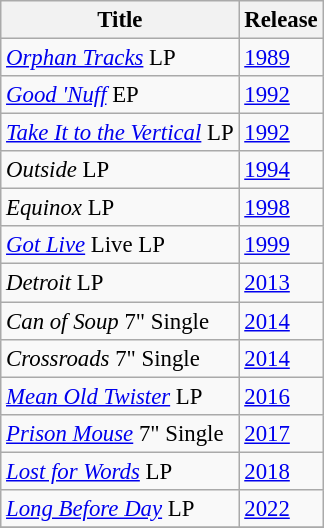<table class="wikitable" style="font-size: 95%;">
<tr>
<th>Title</th>
<th>Release</th>
</tr>
<tr>
<td><em><a href='#'>Orphan Tracks</a></em> LP</td>
<td><a href='#'>1989</a></td>
</tr>
<tr>
<td><em><a href='#'>Good 'Nuff</a></em> EP</td>
<td><a href='#'>1992</a></td>
</tr>
<tr>
<td><em><a href='#'>Take It to the Vertical</a></em> LP</td>
<td><a href='#'>1992</a></td>
</tr>
<tr>
<td><em>Outside</em> LP</td>
<td><a href='#'>1994</a></td>
</tr>
<tr>
<td><em>Equinox</em> LP</td>
<td><a href='#'>1998</a></td>
</tr>
<tr>
<td><em><a href='#'>Got Live</a></em> Live LP</td>
<td><a href='#'>1999</a></td>
</tr>
<tr>
<td><em>Detroit</em> LP</td>
<td><a href='#'>2013</a></td>
</tr>
<tr>
<td><em>Can of Soup</em> 7" Single</td>
<td><a href='#'>2014</a></td>
</tr>
<tr>
<td><em>Crossroads</em> 7" Single</td>
<td><a href='#'>2014</a></td>
</tr>
<tr>
<td><em><a href='#'>Mean Old Twister</a></em> LP</td>
<td><a href='#'>2016</a></td>
</tr>
<tr>
<td><em><a href='#'>Prison Mouse</a></em> 7" Single</td>
<td><a href='#'>2017</a></td>
</tr>
<tr>
<td><em><a href='#'>Lost for Words</a></em> LP</td>
<td><a href='#'>2018</a></td>
</tr>
<tr>
<td><em><a href='#'>Long Before Day</a></em> LP</td>
<td><a href='#'>2022</a></td>
</tr>
<tr>
</tr>
</table>
